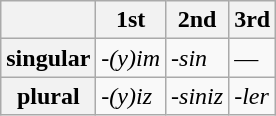<table class="wikitable">
<tr>
<th></th>
<th>1st</th>
<th>2nd</th>
<th>3rd</th>
</tr>
<tr>
<th>singular</th>
<td><em>-(y)im</em></td>
<td><em>-sin</em></td>
<td>—</td>
</tr>
<tr>
<th>plural</th>
<td><em>-(y)iz</em></td>
<td><em>-siniz</em></td>
<td><em>-ler</em></td>
</tr>
</table>
